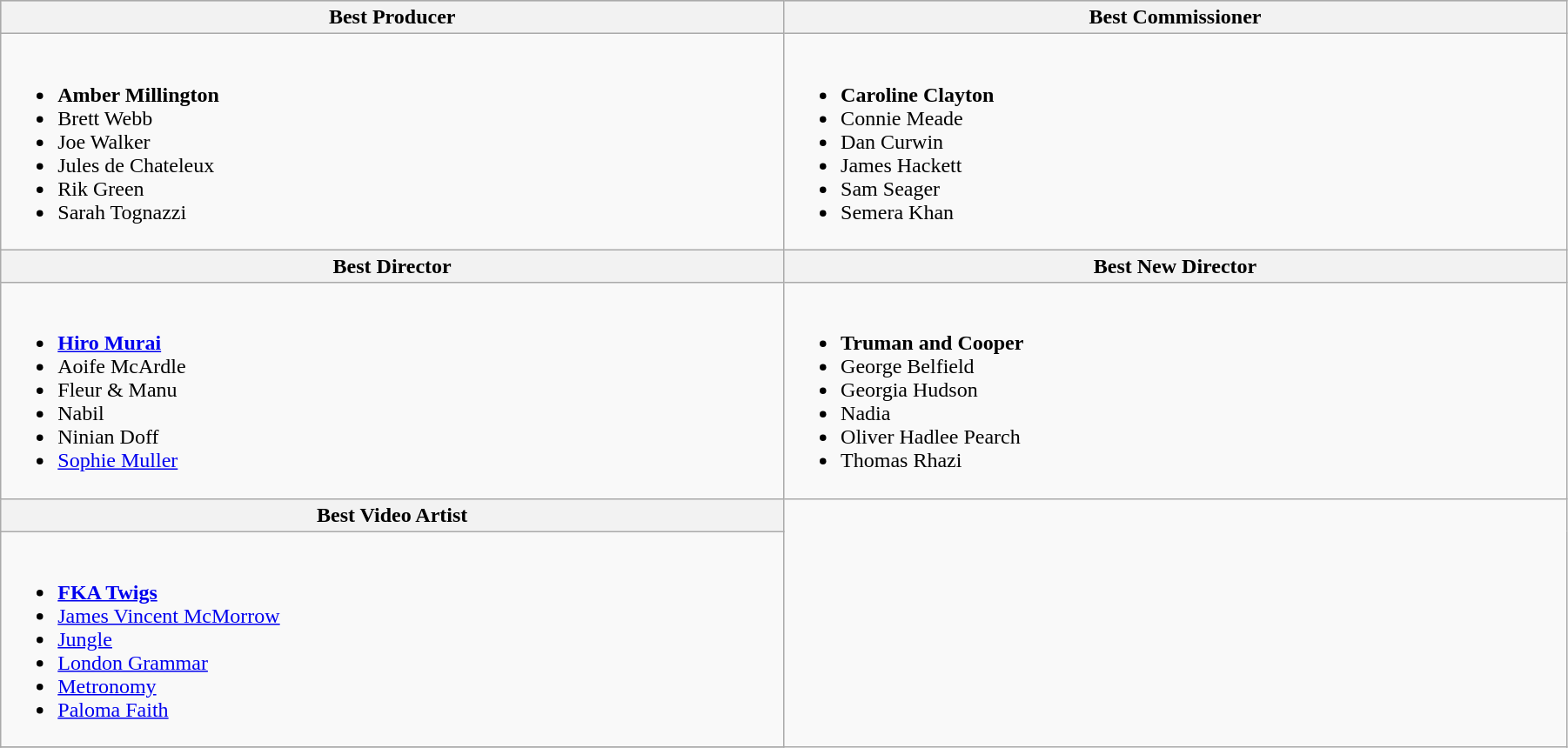<table class="wikitable" style="width:95%">
<tr bgcolor="#bebebe">
<th width="50%">Best Producer</th>
<th width="50%">Best Commissioner</th>
</tr>
<tr>
<td valign="top"><br><ul><li><strong>Amber Millington</strong></li><li>Brett Webb</li><li>Joe Walker</li><li>Jules de Chateleux</li><li>Rik Green</li><li>Sarah Tognazzi</li></ul></td>
<td valign="top"><br><ul><li><strong>Caroline Clayton</strong></li><li>Connie Meade</li><li>Dan Curwin</li><li>James Hackett</li><li>Sam Seager</li><li>Semera Khan</li></ul></td>
</tr>
<tr>
<th width="50%">Best Director</th>
<th width="50%">Best New Director</th>
</tr>
<tr>
<td valign="top"><br><ul><li><strong><a href='#'>Hiro Murai</a></strong></li><li>Aoife McArdle</li><li>Fleur & Manu</li><li>Nabil</li><li>Ninian Doff</li><li><a href='#'>Sophie Muller</a></li></ul></td>
<td valign="top"><br><ul><li><strong>Truman and Cooper</strong></li><li>George Belfield</li><li>Georgia Hudson</li><li>Nadia</li><li>Oliver Hadlee Pearch</li><li>Thomas Rhazi</li></ul></td>
</tr>
<tr>
<th width="50%">Best Video Artist</th>
</tr>
<tr>
<td valign="top"><br><ul><li><strong><a href='#'>FKA Twigs</a></strong></li><li><a href='#'>James Vincent McMorrow</a></li><li><a href='#'>Jungle</a></li><li><a href='#'>London Grammar</a></li><li><a href='#'>Metronomy</a></li><li><a href='#'>Paloma Faith</a></li></ul></td>
</tr>
<tr>
</tr>
</table>
